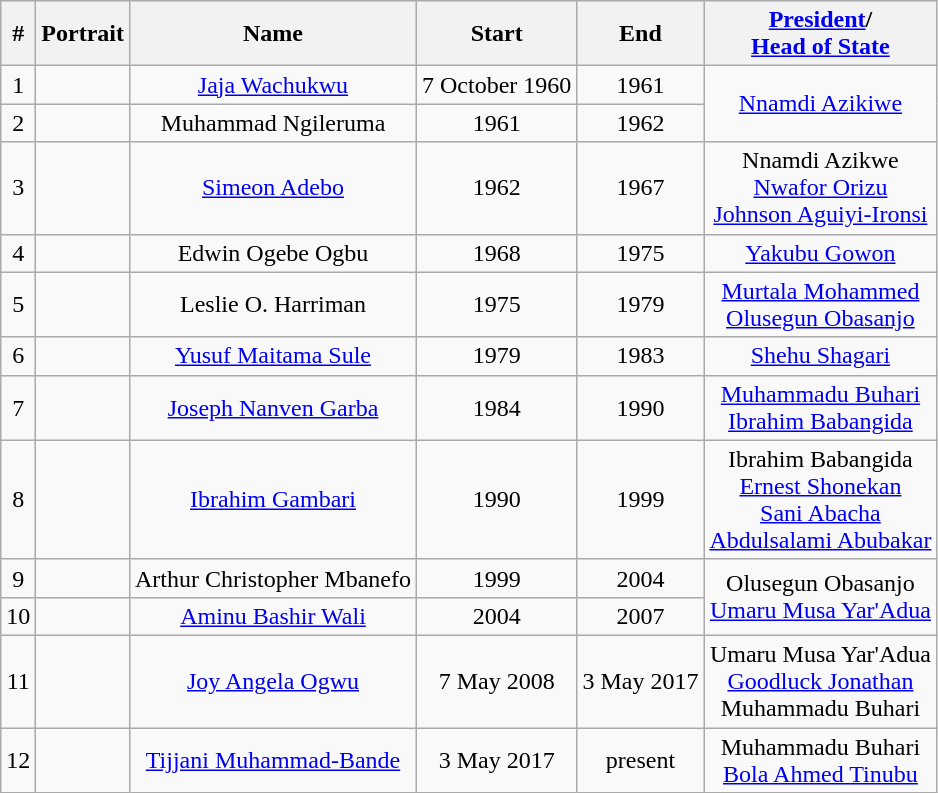<table class="wikitable" style="text-align:center">
<tr>
<th>#</th>
<th>Portrait</th>
<th>Name<br></th>
<th>Start</th>
<th>End</th>
<th><a href='#'>President</a>/<br><a href='#'>Head of State</a></th>
</tr>
<tr>
<td>1</td>
<td></td>
<td><a href='#'>Jaja Wachukwu</a><br></td>
<td>7 October 1960</td>
<td>1961</td>
<td rowspan="2"><a href='#'>Nnamdi Azikiwe</a></td>
</tr>
<tr>
<td>2</td>
<td></td>
<td>Muhammad Ngileruma<br></td>
<td>1961</td>
<td>1962</td>
</tr>
<tr>
<td>3</td>
<td></td>
<td><a href='#'>Simeon Adebo</a><br></td>
<td>1962</td>
<td>1967</td>
<td>Nnamdi Azikwe<br><a href='#'>Nwafor Orizu</a><br><a href='#'>Johnson Aguiyi-Ironsi</a></td>
</tr>
<tr>
<td>4</td>
<td></td>
<td>Edwin Ogebe Ogbu<br></td>
<td>1968</td>
<td>1975</td>
<td><a href='#'>Yakubu Gowon</a></td>
</tr>
<tr>
<td>5</td>
<td></td>
<td>Leslie O. Harriman<br></td>
<td>1975</td>
<td>1979</td>
<td><a href='#'>Murtala Mohammed</a><br><a href='#'>Olusegun Obasanjo</a></td>
</tr>
<tr>
<td>6</td>
<td></td>
<td><a href='#'>Yusuf Maitama Sule</a><br></td>
<td>1979</td>
<td>1983</td>
<td><a href='#'>Shehu Shagari</a></td>
</tr>
<tr>
<td>7</td>
<td></td>
<td><a href='#'>Joseph Nanven Garba</a><br></td>
<td>1984</td>
<td>1990</td>
<td><a href='#'>Muhammadu Buhari</a><br><a href='#'>Ibrahim Babangida</a></td>
</tr>
<tr>
<td>8</td>
<td></td>
<td><a href='#'>Ibrahim Gambari</a><br></td>
<td>1990</td>
<td>1999</td>
<td>Ibrahim Babangida<br><a href='#'>Ernest Shonekan</a><br><a href='#'>Sani Abacha</a><br><a href='#'>Abdulsalami Abubakar</a></td>
</tr>
<tr>
<td>9</td>
<td></td>
<td>Arthur Christopher Mbanefo<br></td>
<td>1999</td>
<td>2004</td>
<td rowspan="2">Olusegun Obasanjo<br><a href='#'>Umaru Musa Yar'Adua</a></td>
</tr>
<tr>
<td>10</td>
<td></td>
<td><a href='#'>Aminu Bashir Wali</a><br></td>
<td>2004</td>
<td>2007</td>
</tr>
<tr>
<td>11</td>
<td></td>
<td><a href='#'>Joy Angela Ogwu</a><br></td>
<td>7 May 2008</td>
<td>3 May 2017</td>
<td>Umaru Musa Yar'Adua<br><a href='#'>Goodluck Jonathan</a><br>Muhammadu Buhari</td>
</tr>
<tr>
<td>12</td>
<td></td>
<td><a href='#'>Tijjani Muhammad-Bande</a><br></td>
<td>3 May 2017</td>
<td>present</td>
<td>Muhammadu Buhari<br><a href='#'>Bola Ahmed Tinubu</a></td>
</tr>
</table>
